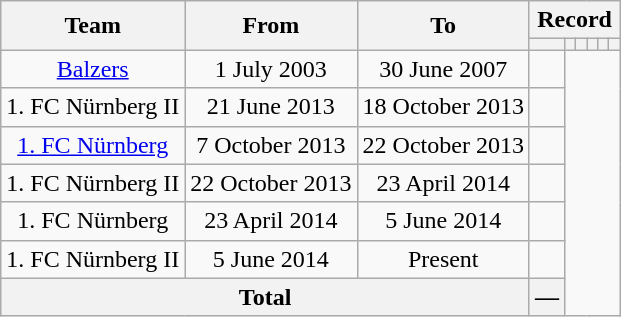<table class="wikitable" style="text-align: center">
<tr>
<th rowspan="2">Team</th>
<th rowspan="2">From</th>
<th rowspan="2">To</th>
<th colspan="6">Record</th>
</tr>
<tr>
<th></th>
<th></th>
<th></th>
<th></th>
<th></th>
<th></th>
</tr>
<tr>
<td><a href='#'>Balzers</a></td>
<td>1 July 2003</td>
<td>30 June 2007<br></td>
<td></td>
</tr>
<tr>
<td>1. FC Nürnberg II</td>
<td>21 June 2013</td>
<td>18 October 2013<br></td>
<td></td>
</tr>
<tr>
<td><a href='#'>1. FC Nürnberg</a></td>
<td>7 October 2013</td>
<td>22 October 2013<br></td>
<td></td>
</tr>
<tr>
<td>1. FC Nürnberg II</td>
<td>22 October 2013</td>
<td>23 April 2014<br></td>
<td></td>
</tr>
<tr>
<td>1. FC Nürnberg</td>
<td>23 April 2014</td>
<td>5 June 2014<br></td>
<td></td>
</tr>
<tr>
<td>1. FC Nürnberg II</td>
<td>5 June 2014</td>
<td>Present<br></td>
<td></td>
</tr>
<tr>
<th colspan="3">Total<br></th>
<th>—</th>
</tr>
</table>
